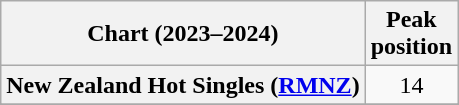<table class="wikitable sortable plainrowheaders" style="text-align:center">
<tr>
<th scope="col">Chart (2023–2024)</th>
<th scope="col">Peak<br>position</th>
</tr>
<tr>
<th scope="row">New Zealand Hot Singles (<a href='#'>RMNZ</a>)</th>
<td>14</td>
</tr>
<tr>
</tr>
<tr>
</tr>
</table>
